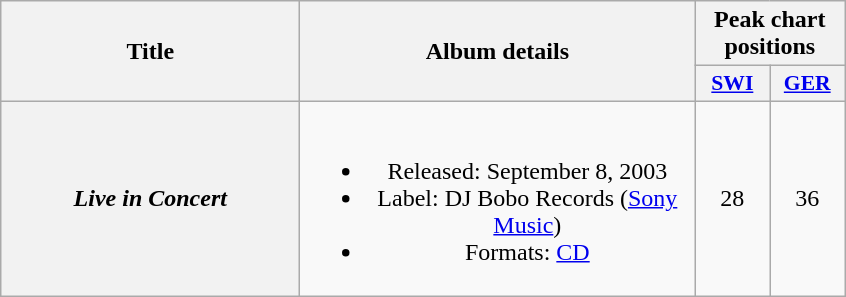<table class="wikitable plainrowheaders" style="text-align:center;">
<tr>
<th scope="col" rowspan="2" style="width:12em;">Title</th>
<th scope="col" rowspan="2" style="width:16em;">Album details</th>
<th scope="col" colspan="5">Peak chart positions</th>
</tr>
<tr>
<th scope="col" style="width:3em;font-size:90%;"><a href='#'>SWI</a><br></th>
<th scope="col" style="width:3em;font-size:90%;"><a href='#'>GER</a><br></th>
</tr>
<tr>
<th scope="row"><em>Live in Concert</em></th>
<td><br><ul><li>Released: September 8, 2003</li><li>Label: DJ Bobo Records (<a href='#'>Sony Music</a>)</li><li>Formats: <a href='#'>CD</a></li></ul></td>
<td>28</td>
<td>36</td>
</tr>
</table>
